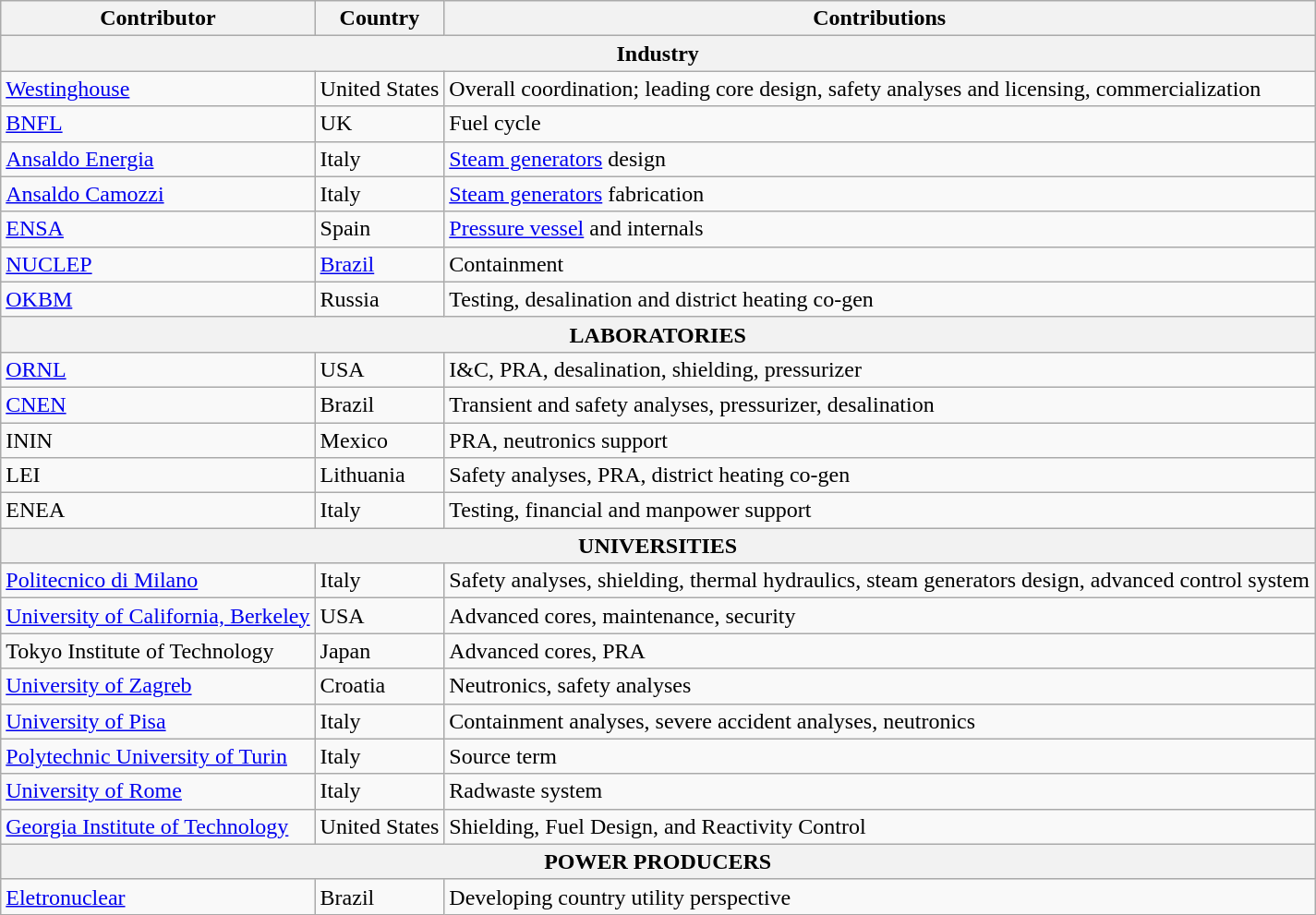<table class="wikitable">
<tr>
<th>Contributor</th>
<th>Country</th>
<th>Contributions</th>
</tr>
<tr>
<th colspan=3>Industry</th>
</tr>
<tr>
<td><a href='#'>Westinghouse</a></td>
<td>United States</td>
<td>Overall coordination; leading core design, safety analyses and licensing, commercialization</td>
</tr>
<tr>
<td><a href='#'>BNFL</a></td>
<td>UK</td>
<td>Fuel cycle</td>
</tr>
<tr>
<td><a href='#'>Ansaldo Energia</a></td>
<td>Italy</td>
<td><a href='#'>Steam generators</a> design</td>
</tr>
<tr>
<td><a href='#'>Ansaldo Camozzi</a></td>
<td>Italy</td>
<td><a href='#'>Steam generators</a> fabrication</td>
</tr>
<tr>
<td><a href='#'>ENSA</a></td>
<td>Spain</td>
<td><a href='#'>Pressure vessel</a> and internals</td>
</tr>
<tr>
<td><a href='#'>NUCLEP</a></td>
<td><a href='#'>Brazil</a></td>
<td>Containment</td>
</tr>
<tr>
<td><a href='#'>OKBM</a></td>
<td>Russia</td>
<td>Testing, desalination and district heating co-gen</td>
</tr>
<tr>
<th colspan=3>LABORATORIES</th>
</tr>
<tr>
<td><a href='#'>ORNL</a></td>
<td>USA</td>
<td>I&C, PRA, desalination, shielding, pressurizer</td>
</tr>
<tr>
<td><a href='#'>CNEN</a></td>
<td>Brazil</td>
<td>Transient and safety analyses, pressurizer, desalination</td>
</tr>
<tr>
<td>ININ</td>
<td>Mexico</td>
<td>PRA, neutronics support</td>
</tr>
<tr>
<td>LEI</td>
<td>Lithuania</td>
<td>Safety analyses, PRA, district heating co-gen</td>
</tr>
<tr>
<td>ENEA</td>
<td>Italy</td>
<td>Testing, financial and manpower support</td>
</tr>
<tr>
<th colspan=3>UNIVERSITIES</th>
</tr>
<tr>
<td><a href='#'>Politecnico di Milano</a></td>
<td>Italy</td>
<td>Safety analyses, shielding, thermal hydraulics, steam generators design, advanced control system</td>
</tr>
<tr>
<td><a href='#'>University of California, Berkeley</a></td>
<td>USA</td>
<td>Advanced cores, maintenance, security</td>
</tr>
<tr>
<td>Tokyo Institute of Technology</td>
<td>Japan</td>
<td>Advanced cores, PRA</td>
</tr>
<tr>
<td><a href='#'>University of Zagreb</a></td>
<td>Croatia</td>
<td>Neutronics, safety analyses</td>
</tr>
<tr>
<td><a href='#'>University of Pisa</a></td>
<td>Italy</td>
<td>Containment analyses, severe accident analyses, neutronics</td>
</tr>
<tr>
<td><a href='#'>Polytechnic University of Turin</a></td>
<td>Italy</td>
<td>Source term</td>
</tr>
<tr>
<td><a href='#'>University of Rome</a></td>
<td>Italy</td>
<td>Radwaste system</td>
</tr>
<tr>
<td><a href='#'>Georgia Institute of Technology</a></td>
<td>United States</td>
<td>Shielding, Fuel Design, and Reactivity Control</td>
</tr>
<tr>
<th colspan=3>POWER PRODUCERS</th>
</tr>
<tr>
<td><a href='#'>Eletronuclear</a></td>
<td>Brazil</td>
<td>Developing country utility perspective</td>
</tr>
</table>
